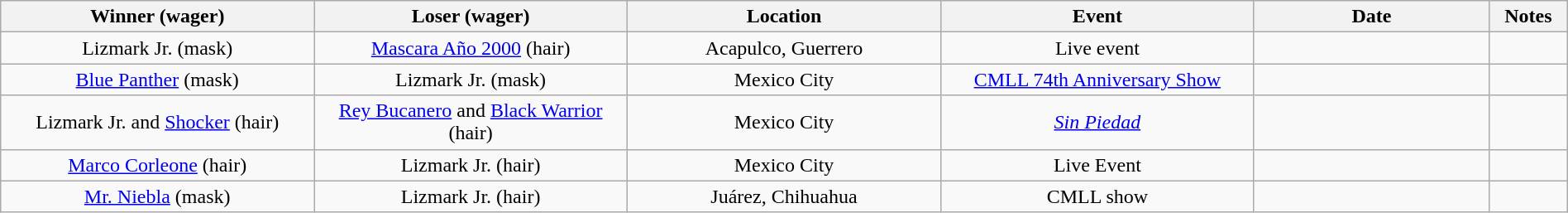<table class="wikitable sortable" width=100%  style="text-align: center">
<tr>
<th width=20% scope="col">Winner (wager)</th>
<th width=20% scope="col">Loser (wager)</th>
<th width=20% scope="col">Location</th>
<th width=20% scope="col">Event</th>
<th width=15% scope="col">Date</th>
<th class="unsortable" width=5% scope="col">Notes</th>
</tr>
<tr>
<td>Lizmark Jr. (mask)</td>
<td><a href='#'>Mascara Año 2000</a> (hair)</td>
<td>Acapulco, Guerrero</td>
<td>Live event</td>
<td></td>
<td></td>
</tr>
<tr>
<td><a href='#'>Blue Panther</a> (mask)</td>
<td>Lizmark Jr. (mask)</td>
<td>Mexico City</td>
<td><a href='#'>CMLL 74th Anniversary Show</a></td>
<td></td>
<td></td>
</tr>
<tr>
<td>Lizmark Jr. and <a href='#'>Shocker</a> (hair)</td>
<td><a href='#'>Rey Bucanero</a> and <a href='#'>Black Warrior</a> (hair)</td>
<td>Mexico City</td>
<td><em><a href='#'>Sin Piedad</a></em></td>
<td></td>
<td></td>
</tr>
<tr>
<td><a href='#'>Marco Corleone</a> (hair)</td>
<td>Lizmark Jr. (hair)</td>
<td>Mexico City</td>
<td>Live Event</td>
<td></td>
<td> </td>
</tr>
<tr>
<td><a href='#'>Mr. Niebla</a> (mask)</td>
<td>Lizmark Jr. (hair)</td>
<td>Juárez, Chihuahua</td>
<td>CMLL show</td>
<td></td>
<td></td>
</tr>
</table>
